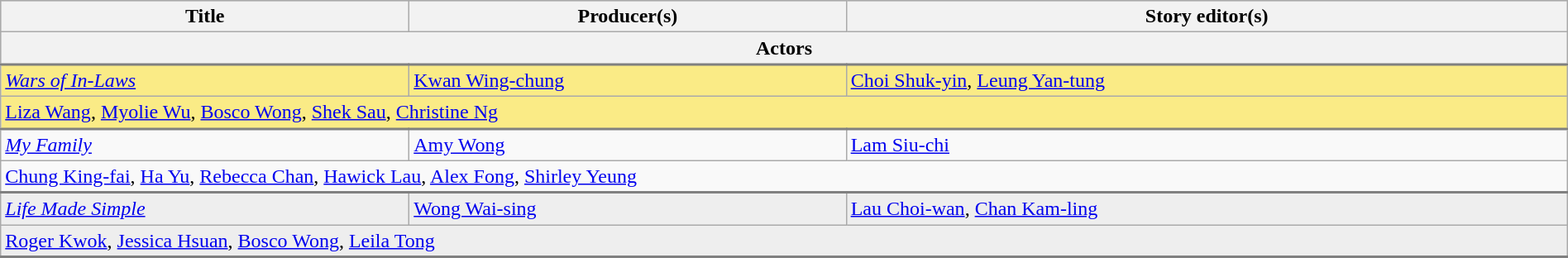<table class="wikitable" border="1" width="100%">
<tr style="background:#bebebe">
<th>Title</th>
<th>Producer(s)</th>
<th>Story editor(s)</th>
</tr>
<tr style="background:#bebebe">
<th colspan="3" style="border-bottom:2px solid grey">Actors</th>
</tr>
<tr style="background:#FAEB86">
<td><em><a href='#'>Wars of In-Laws</a></em></td>
<td><a href='#'>Kwan Wing-chung</a></td>
<td><a href='#'>Choi Shuk-yin</a>, <a href='#'>Leung Yan-tung</a></td>
</tr>
<tr style="background:#FAEB86">
<td colspan="3" style="border-bottom:2px solid grey"><a href='#'>Liza Wang</a>, <a href='#'>Myolie Wu</a>, <a href='#'>Bosco Wong</a>, <a href='#'>Shek Sau</a>, <a href='#'>Christine Ng</a></td>
</tr>
<tr>
<td><em><a href='#'>My Family</a></em></td>
<td><a href='#'>Amy Wong</a></td>
<td><a href='#'>Lam Siu-chi</a></td>
</tr>
<tr>
<td colspan="3" style="border-bottom:2px solid grey"><a href='#'>Chung King-fai</a>, <a href='#'>Ha Yu</a>, <a href='#'>Rebecca Chan</a>, <a href='#'>Hawick Lau</a>, <a href='#'>Alex Fong</a>, <a href='#'>Shirley Yeung</a></td>
</tr>
<tr style="background:#EEEEEE">
<td><em><a href='#'>Life Made Simple</a></em></td>
<td><a href='#'>Wong Wai-sing</a></td>
<td><a href='#'>Lau Choi-wan</a>, <a href='#'>Chan Kam-ling</a></td>
</tr>
<tr style="background:#EEEEEE">
<td colspan="3" style="border-bottom:2px solid grey"><a href='#'>Roger Kwok</a>, <a href='#'>Jessica Hsuan</a>, <a href='#'>Bosco Wong</a>, <a href='#'>Leila Tong</a></td>
</tr>
</table>
